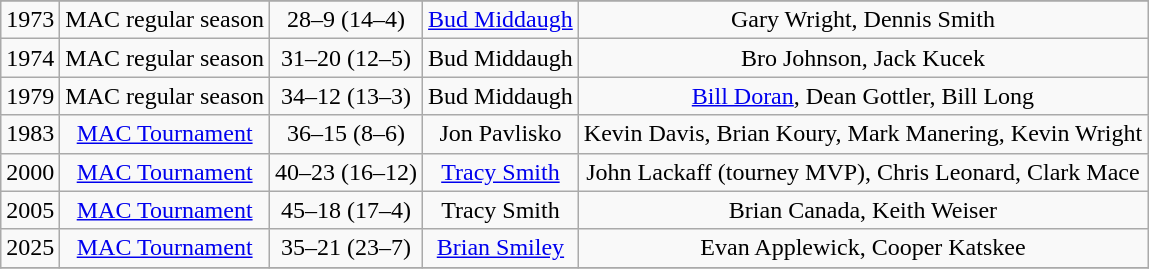<table class="wikitable" style="text-align:center;">
<tr align="center">
</tr>
<tr>
</tr>
<tr>
<td>1973</td>
<td>MAC regular season</td>
<td>28–9 (14–4)</td>
<td><a href='#'>Bud Middaugh</a></td>
<td>Gary Wright, Dennis Smith</td>
</tr>
<tr>
<td>1974</td>
<td>MAC regular season</td>
<td>31–20 (12–5)</td>
<td>Bud Middaugh</td>
<td>Bro Johnson, Jack Kucek</td>
</tr>
<tr>
<td>1979</td>
<td>MAC regular season</td>
<td>34–12 (13–3)</td>
<td>Bud Middaugh</td>
<td><a href='#'>Bill Doran</a>, Dean Gottler, Bill Long</td>
</tr>
<tr>
<td>1983</td>
<td><a href='#'>MAC Tournament</a></td>
<td>36–15 (8–6)</td>
<td>Jon Pavlisko</td>
<td>Kevin Davis, Brian Koury, Mark Manering, Kevin Wright</td>
</tr>
<tr>
<td>2000</td>
<td><a href='#'>MAC Tournament</a></td>
<td>40–23 (16–12)</td>
<td><a href='#'>Tracy Smith</a></td>
<td>John Lackaff (tourney MVP), Chris Leonard, Clark Mace</td>
</tr>
<tr>
<td>2005</td>
<td><a href='#'>MAC Tournament</a></td>
<td>45–18 (17–4)</td>
<td>Tracy Smith</td>
<td>Brian Canada, Keith Weiser</td>
</tr>
<tr>
<td>2025</td>
<td><a href='#'>MAC Tournament</a></td>
<td>35–21 (23–7)</td>
<td><a href='#'>Brian Smiley</a></td>
<td>Evan Applewick, Cooper Katskee</td>
</tr>
<tr>
</tr>
</table>
